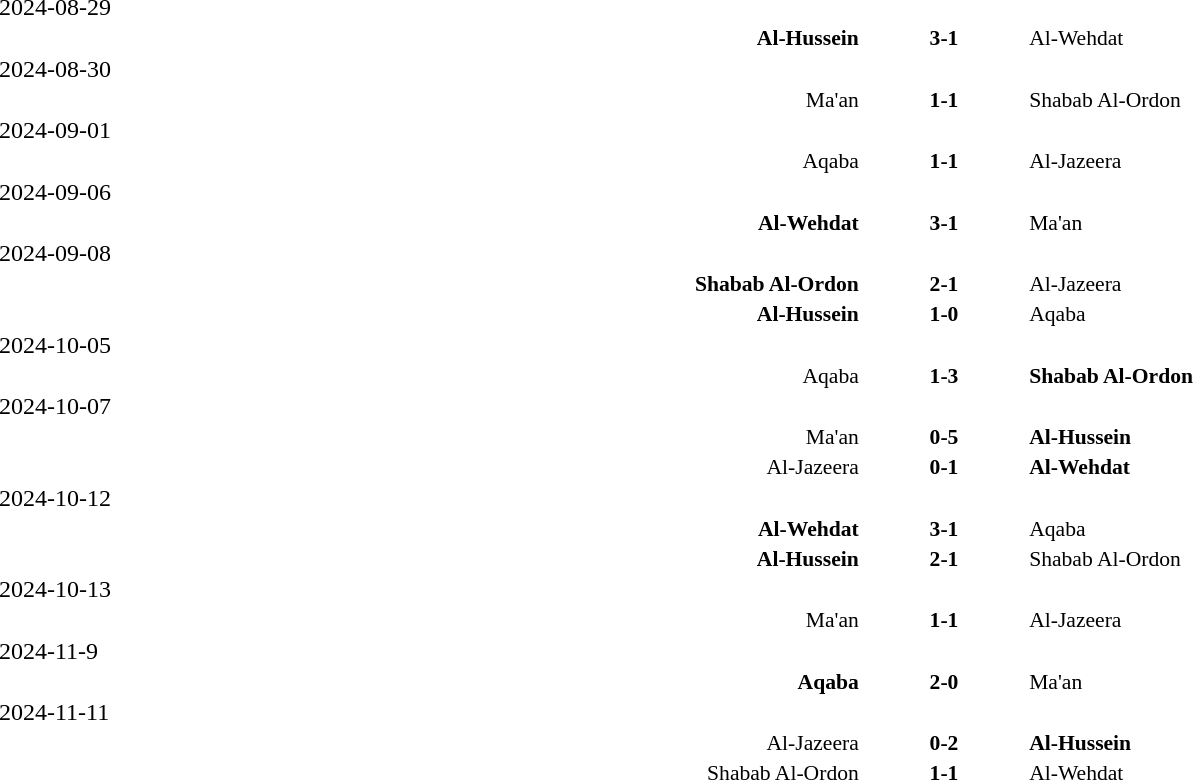<table width="100%" cellspacing="1">
<tr>
<td>2024-08-29</td>
</tr>
<tr style="font-size:90%">
<td align="right"><strong>Al-Hussein</strong></td>
<td align="center"><strong>3-1</strong></td>
<td>Al-Wehdat</td>
</tr>
<tr>
<td>2024-08-30</td>
</tr>
<tr style="font-size:90%">
<td align="right">Ma'an</td>
<td align="center"><strong>1-1</strong></td>
<td>Shabab Al-Ordon</td>
</tr>
<tr>
<td>2024-09-01</td>
</tr>
<tr style="font-size:90%">
<td align="right">Aqaba</td>
<td align="center"><strong>1-1</strong></td>
<td>Al-Jazeera</td>
</tr>
<tr>
<td>2024-09-06</td>
</tr>
<tr style="font-size:90%">
<td align="right"><strong>Al-Wehdat</strong></td>
<td align="center"><strong>3-1</strong></td>
<td>Ma'an</td>
</tr>
<tr>
<td>2024-09-08</td>
</tr>
<tr style="font-size:90%">
<td align="right"><strong>Shabab Al-Ordon</strong></td>
<td align="center"><strong>2-1</strong></td>
<td>Al-Jazeera</td>
</tr>
<tr style="font-size:90%">
<td align="right"><strong>Al-Hussein</strong></td>
<td align="center"><strong>1-0</strong></td>
<td>Aqaba</td>
</tr>
<tr>
<td>2024-10-05</td>
</tr>
<tr style="font-size:90%">
<td align="right">Aqaba</td>
<td align="center"><strong>1-3</strong></td>
<td><strong>Shabab Al-Ordon</strong></td>
</tr>
<tr>
<td>2024-10-07</td>
</tr>
<tr style="font-size:90%">
<td align="right">Ma'an</td>
<td align="center"><strong>0-5</strong></td>
<td><strong>Al-Hussein</strong></td>
</tr>
<tr style="font-size:90%">
<td align="right">Al-Jazeera</td>
<td align="center"><strong>0-1</strong></td>
<td><strong>Al-Wehdat</strong></td>
</tr>
<tr>
<td>2024-10-12</td>
</tr>
<tr style="font-size:90%">
<td align="right"><strong>Al-Wehdat</strong></td>
<td align="center"><strong>3-1</strong></td>
<td>Aqaba</td>
</tr>
<tr style="font-size:90%">
<td align="right"><strong>Al-Hussein</strong></td>
<td align="center"><strong>2-1</strong></td>
<td>Shabab Al-Ordon</td>
</tr>
<tr>
<td>2024-10-13</td>
</tr>
<tr style="font-size:90%">
<td align="right">Ma'an</td>
<td align="center"><strong>1-1</strong></td>
<td>Al-Jazeera</td>
</tr>
<tr>
<td>2024-11-9</td>
</tr>
<tr style="font-size:90%">
<td align="right"><strong>Aqaba</strong></td>
<td align="center"><strong>2-0</strong></td>
<td>Ma'an</td>
</tr>
<tr>
<td>2024-11-11</td>
</tr>
<tr style="font-size:90%">
<td align="right">Al-Jazeera</td>
<td align="center"><strong>0-2</strong></td>
<td><strong>Al-Hussein</strong></td>
</tr>
<tr style="font-size:90%">
<td align="right">Shabab Al-Ordon</td>
<td align="center"><strong>1-1</strong></td>
<td>Al-Wehdat</td>
</tr>
</table>
